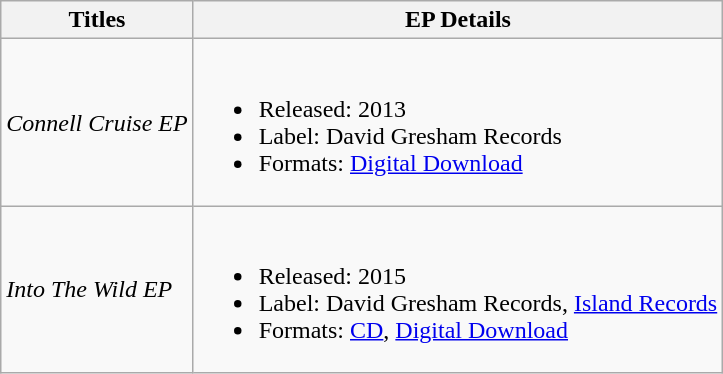<table class="wikitable">
<tr>
<th>Titles</th>
<th>EP Details</th>
</tr>
<tr>
<td><em>Connell Cruise EP</em></td>
<td><br><ul><li>Released: 2013</li><li>Label: David Gresham Records</li><li>Formats: <a href='#'>Digital Download</a></li></ul></td>
</tr>
<tr>
<td><em>Into The Wild EP</em></td>
<td><br><ul><li>Released: 2015</li><li>Label: David Gresham Records, <a href='#'>Island Records</a></li><li>Formats: <a href='#'>CD</a>, <a href='#'>Digital Download</a></li></ul></td>
</tr>
</table>
